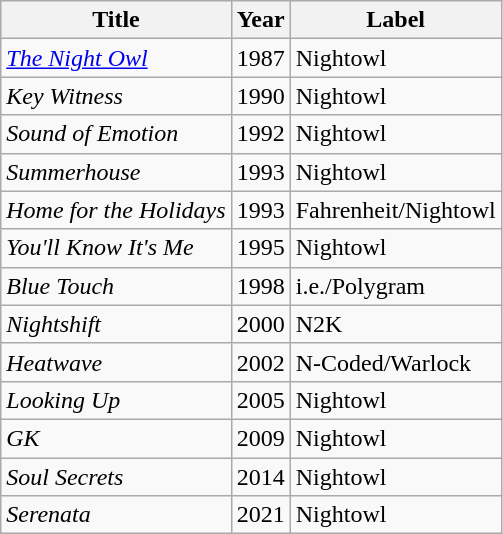<table class="wikitable">
<tr>
<th>Title</th>
<th>Year</th>
<th>Label</th>
</tr>
<tr>
<td><em><a href='#'>The Night Owl</a></em></td>
<td style="text-align:center;">1987</td>
<td>Nightowl</td>
</tr>
<tr>
<td><em>Key Witness</em></td>
<td style="text-align:center;">1990</td>
<td>Nightowl</td>
</tr>
<tr>
<td><em>Sound of Emotion</em></td>
<td style="text-align:center;">1992</td>
<td>Nightowl</td>
</tr>
<tr>
<td><em>Summerhouse</em></td>
<td style="text-align:center;">1993</td>
<td>Nightowl</td>
</tr>
<tr>
<td><em>Home for the Holidays</em></td>
<td style="text-align:center;">1993</td>
<td>Fahrenheit/Nightowl</td>
</tr>
<tr>
<td><em>You'll Know It's Me</em></td>
<td style="text-align:center;">1995</td>
<td>Nightowl</td>
</tr>
<tr>
<td><em>Blue Touch</em></td>
<td style="text-align:center;">1998</td>
<td>i.e./Polygram</td>
</tr>
<tr>
<td><em>Nightshift</em></td>
<td style="text-align:center;">2000</td>
<td>N2K</td>
</tr>
<tr>
<td><em>Heatwave</em></td>
<td style="text-align:center;">2002</td>
<td>N-Coded/Warlock</td>
</tr>
<tr>
<td><em>Looking Up</em></td>
<td style="text-align:center;">2005</td>
<td>Nightowl</td>
</tr>
<tr>
<td><em>GK</em></td>
<td style="text-align:center;">2009</td>
<td>Nightowl</td>
</tr>
<tr>
<td><em>Soul Secrets</em></td>
<td style="text-align:center;">2014</td>
<td>Nightowl</td>
</tr>
<tr>
<td><em>Serenata</em></td>
<td>2021</td>
<td>Nightowl</td>
</tr>
</table>
